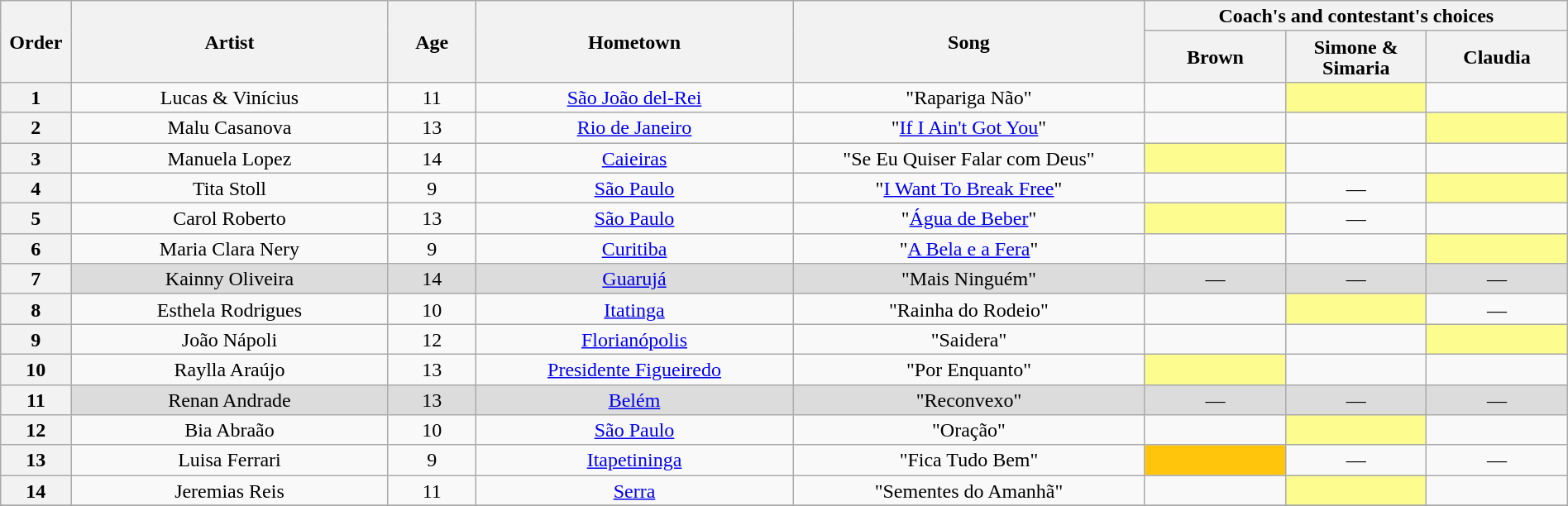<table class="wikitable" style="text-align:center; line-height:17px; width:100%;">
<tr>
<th scope="col" rowspan=2 width="04%">Order</th>
<th scope="col" rowspan=2 width="18%">Artist</th>
<th scope="col" rowspan=2 width="05%">Age</th>
<th scope="col" rowspan=2 width="18%">Hometown</th>
<th scope="col" rowspan=2 width="20%">Song</th>
<th scope="col" colspan=3 width="24%">Coach's and contestant's choices</th>
</tr>
<tr>
<th width="08%">Brown</th>
<th width="08%">Simone & Simaria</th>
<th width="08%">Claudia</th>
</tr>
<tr>
<th>1</th>
<td>Lucas & Vinícius</td>
<td>11</td>
<td><a href='#'>São João del-Rei</a></td>
<td>"Rapariga Não"</td>
<td><strong></strong></td>
<td bgcolor=FDFC8F><strong></strong></td>
<td><strong></strong></td>
</tr>
<tr>
<th>2</th>
<td>Malu Casanova</td>
<td>13</td>
<td><a href='#'>Rio de Janeiro</a></td>
<td>"<a href='#'>If I Ain't Got You</a>"</td>
<td><strong></strong></td>
<td><strong></strong></td>
<td bgcolor=FDFC8F><strong></strong></td>
</tr>
<tr>
<th>3</th>
<td>Manuela Lopez</td>
<td>14</td>
<td><a href='#'>Caieiras</a></td>
<td>"Se Eu Quiser Falar com Deus"</td>
<td bgcolor=FDFC8F><strong></strong></td>
<td><strong></strong></td>
<td><strong></strong></td>
</tr>
<tr>
<th>4</th>
<td>Tita Stoll</td>
<td>9</td>
<td><a href='#'>São Paulo</a></td>
<td>"<a href='#'>I Want To Break Free</a>"</td>
<td><strong></strong></td>
<td>—</td>
<td bgcolor=FDFC8F><strong></strong></td>
</tr>
<tr>
<th>5</th>
<td>Carol Roberto</td>
<td>13</td>
<td><a href='#'>São Paulo</a></td>
<td>"<a href='#'>Água de Beber</a>"</td>
<td bgcolor=FDFC8F><strong></strong></td>
<td>—</td>
<td><strong></strong></td>
</tr>
<tr>
<th>6</th>
<td>Maria Clara Nery</td>
<td>9</td>
<td><a href='#'>Curitiba</a></td>
<td>"<a href='#'>A Bela e a Fera</a>"</td>
<td><strong></strong></td>
<td><strong></strong></td>
<td bgcolor=FDFC8F><strong></strong></td>
</tr>
<tr bgcolor=DCDCDC>
<th>7</th>
<td>Kainny Oliveira</td>
<td>14</td>
<td><a href='#'>Guarujá</a></td>
<td>"Mais Ninguém"</td>
<td>—</td>
<td>—</td>
<td>—</td>
</tr>
<tr>
<th>8</th>
<td>Esthela Rodrigues</td>
<td>10</td>
<td><a href='#'>Itatinga</a></td>
<td>"Rainha do Rodeio"</td>
<td><strong></strong></td>
<td bgcolor=FDFC8F><strong></strong></td>
<td>—</td>
</tr>
<tr>
<th>9</th>
<td>João Nápoli</td>
<td>12</td>
<td><a href='#'>Florianópolis</a></td>
<td>"Saidera"</td>
<td><strong></strong></td>
<td><strong></strong></td>
<td bgcolor=FDFC8F><strong></strong></td>
</tr>
<tr>
<th>10</th>
<td>Raylla Araújo</td>
<td>13</td>
<td><a href='#'>Presidente Figueiredo</a></td>
<td>"Por Enquanto"</td>
<td bgcolor=FDFC8F><strong></strong></td>
<td><strong></strong></td>
<td><strong></strong></td>
</tr>
<tr bgcolor=DCDCDC>
<th>11</th>
<td>Renan Andrade</td>
<td>13</td>
<td><a href='#'>Belém</a></td>
<td>"Reconvexo"</td>
<td>—</td>
<td>—</td>
<td>—</td>
</tr>
<tr>
<th>12</th>
<td>Bia Abraão</td>
<td>10</td>
<td><a href='#'>São Paulo</a></td>
<td>"Oração"</td>
<td><strong></strong></td>
<td bgcolor=FDFC8F><strong></strong></td>
<td><strong></strong></td>
</tr>
<tr>
<th>13</th>
<td>Luisa Ferrari</td>
<td>9</td>
<td><a href='#'>Itapetininga</a></td>
<td>"Fica Tudo Bem"</td>
<td bgcolor=FFC40C><strong></strong></td>
<td>—</td>
<td>—</td>
</tr>
<tr>
<th>14</th>
<td>Jeremias Reis</td>
<td>11</td>
<td><a href='#'>Serra</a></td>
<td>"Sementes do Amanhã"</td>
<td><strong></strong></td>
<td bgcolor=FDFC8F><strong></strong></td>
<td><strong></strong></td>
</tr>
<tr>
</tr>
</table>
